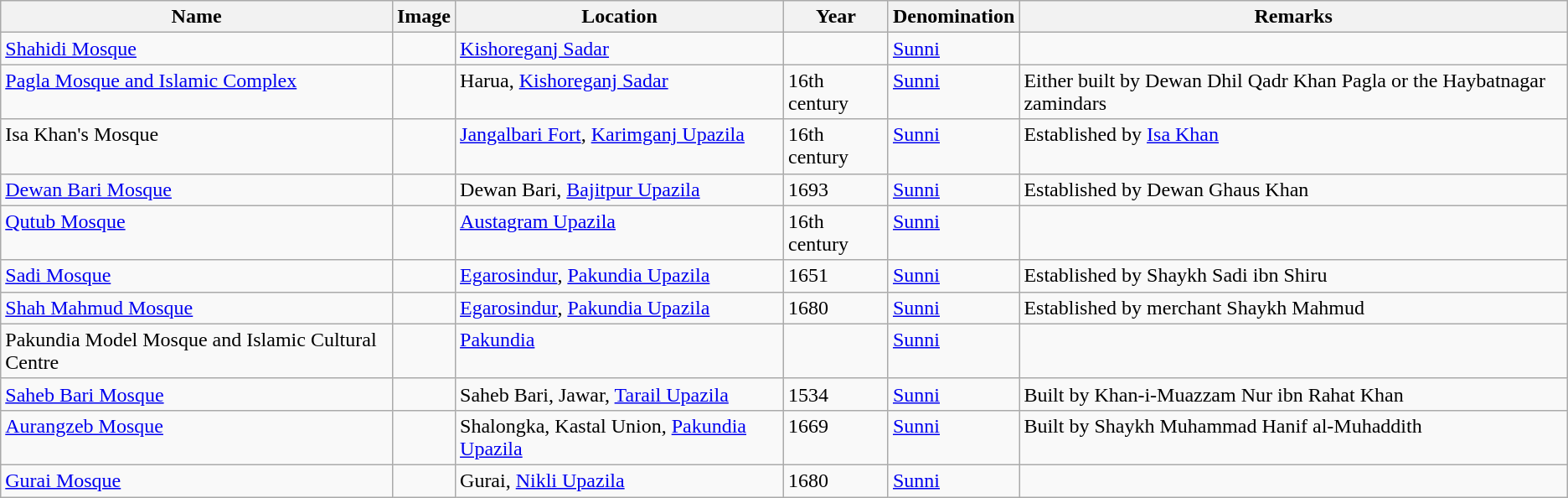<table class="wikitable sortable">
<tr>
<th>Name</th>
<th align=center class=unsortable>Image</th>
<th>Location</th>
<th>Year</th>
<th>Denomination</th>
<th align=left class=unsortable>Remarks</th>
</tr>
<tr valign=top>
<td><a href='#'>Shahidi Mosque</a></td>
<td></td>
<td><a href='#'>Kishoreganj Sadar</a></td>
<td></td>
<td><a href='#'>Sunni</a></td>
<td></td>
</tr>
<tr valign=top>
<td><a href='#'>Pagla Mosque and Islamic Complex</a></td>
<td></td>
<td>Harua, <a href='#'>Kishoreganj Sadar</a></td>
<td>16th century</td>
<td><a href='#'>Sunni</a></td>
<td>Either built by Dewan Dhil Qadr Khan Pagla or the Haybatnagar zamindars</td>
</tr>
<tr valign=top>
<td>Isa Khan's Mosque</td>
<td></td>
<td><a href='#'>Jangalbari Fort</a>, <a href='#'>Karimganj Upazila</a></td>
<td>16th century</td>
<td><a href='#'>Sunni</a></td>
<td>Established by <a href='#'>Isa Khan</a></td>
</tr>
<tr valign=top>
<td><a href='#'>Dewan Bari Mosque</a></td>
<td></td>
<td>Dewan Bari, <a href='#'>Bajitpur Upazila</a></td>
<td>1693</td>
<td><a href='#'>Sunni</a></td>
<td>Established by Dewan Ghaus Khan</td>
</tr>
<tr valign=top>
<td><a href='#'>Qutub Mosque</a></td>
<td></td>
<td><a href='#'>Austagram Upazila</a></td>
<td>16th century</td>
<td><a href='#'>Sunni</a></td>
<td></td>
</tr>
<tr valign=top>
<td><a href='#'>Sadi Mosque</a></td>
<td></td>
<td><a href='#'>Egarosindur</a>, <a href='#'>Pakundia Upazila</a></td>
<td>1651</td>
<td><a href='#'>Sunni</a></td>
<td>Established by Shaykh Sadi ibn Shiru</td>
</tr>
<tr valign=top>
<td><a href='#'>Shah Mahmud Mosque</a></td>
<td></td>
<td><a href='#'>Egarosindur</a>, <a href='#'>Pakundia Upazila</a></td>
<td>1680</td>
<td><a href='#'>Sunni</a></td>
<td>Established by merchant Shaykh Mahmud</td>
</tr>
<tr valign=top>
<td>Pakundia Model Mosque and Islamic Cultural Centre</td>
<td></td>
<td><a href='#'>Pakundia</a></td>
<td></td>
<td><a href='#'>Sunni</a></td>
<td></td>
</tr>
<tr valign=top>
<td><a href='#'>Saheb Bari Mosque</a></td>
<td></td>
<td>Saheb Bari, Jawar, <a href='#'>Tarail Upazila</a></td>
<td>1534</td>
<td><a href='#'>Sunni</a></td>
<td>Built by Khan-i-Muazzam Nur ibn Rahat Khan</td>
</tr>
<tr valign=top>
<td><a href='#'>Aurangzeb Mosque</a></td>
<td></td>
<td>Shalongka, Kastal Union, <a href='#'>Pakundia Upazila</a></td>
<td>1669</td>
<td><a href='#'>Sunni</a></td>
<td>Built by Shaykh Muhammad Hanif al-Muhaddith</td>
</tr>
<tr valign=top>
<td><a href='#'>Gurai Mosque</a></td>
<td></td>
<td>Gurai, <a href='#'>Nikli Upazila</a></td>
<td>1680</td>
<td><a href='#'>Sunni</a></td>
<td></td>
</tr>
</table>
